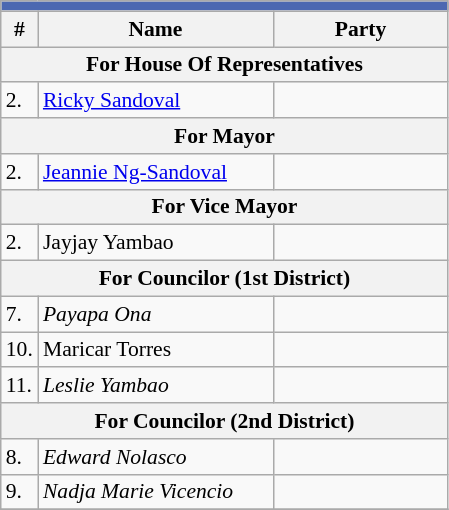<table class=wikitable style="font-size:90%">
<tr>
<td colspan=5 bgcolor=#4c68b1></td>
</tr>
<tr>
<th>#</th>
<th width=150px>Name</th>
<th colspan=2 width=110px>Party</th>
</tr>
<tr>
<th colspan=5>For House Of Representatives</th>
</tr>
<tr>
<td>2.</td>
<td><a href='#'>Ricky Sandoval</a></td>
<td></td>
</tr>
<tr>
<th colspan=5>For Mayor</th>
</tr>
<tr>
<td>2.</td>
<td><a href='#'>Jeannie Ng-Sandoval</a></td>
<td></td>
</tr>
<tr>
<th colspan=5>For Vice Mayor</th>
</tr>
<tr>
<td>2.</td>
<td>Jayjay Yambao</td>
<td></td>
</tr>
<tr>
<th colspan=5>For Councilor (1st District)</th>
</tr>
<tr>
<td>7.</td>
<td><em>Payapa Ona</em></td>
<td></td>
</tr>
<tr>
<td>10.</td>
<td>Maricar Torres</td>
<td></td>
</tr>
<tr>
<td>11.</td>
<td><em>Leslie Yambao</em></td>
<td></td>
</tr>
<tr>
<th colspan=5>For Councilor (2nd District)</th>
</tr>
<tr>
<td>8.</td>
<td><em>Edward Nolasco</em></td>
<td></td>
</tr>
<tr>
<td>9.</td>
<td><em>Nadja Marie Vicencio</em></td>
<td></td>
</tr>
<tr>
</tr>
</table>
